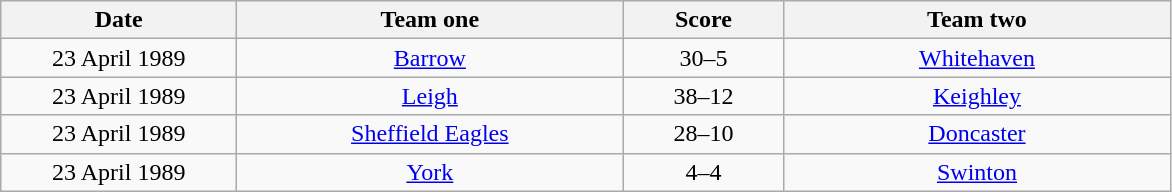<table class="wikitable" style="text-align: center">
<tr>
<th width=150>Date</th>
<th width=250>Team one</th>
<th width=100>Score</th>
<th width=250>Team two</th>
</tr>
<tr>
<td>23 April 1989</td>
<td><a href='#'>Barrow</a></td>
<td>30–5</td>
<td><a href='#'>Whitehaven</a></td>
</tr>
<tr>
<td>23 April 1989</td>
<td><a href='#'>Leigh</a></td>
<td>38–12</td>
<td><a href='#'>Keighley</a></td>
</tr>
<tr>
<td>23 April 1989</td>
<td><a href='#'>Sheffield Eagles</a></td>
<td>28–10</td>
<td><a href='#'>Doncaster</a></td>
</tr>
<tr>
<td>23 April 1989</td>
<td><a href='#'>York</a></td>
<td>4–4</td>
<td><a href='#'>Swinton</a></td>
</tr>
</table>
